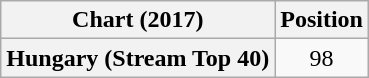<table class="wikitable plainrowheaders" style="text-align:center">
<tr>
<th scope="col">Chart (2017)</th>
<th scope="col">Position</th>
</tr>
<tr>
<th scope="row">Hungary (Stream Top 40)</th>
<td>98</td>
</tr>
</table>
